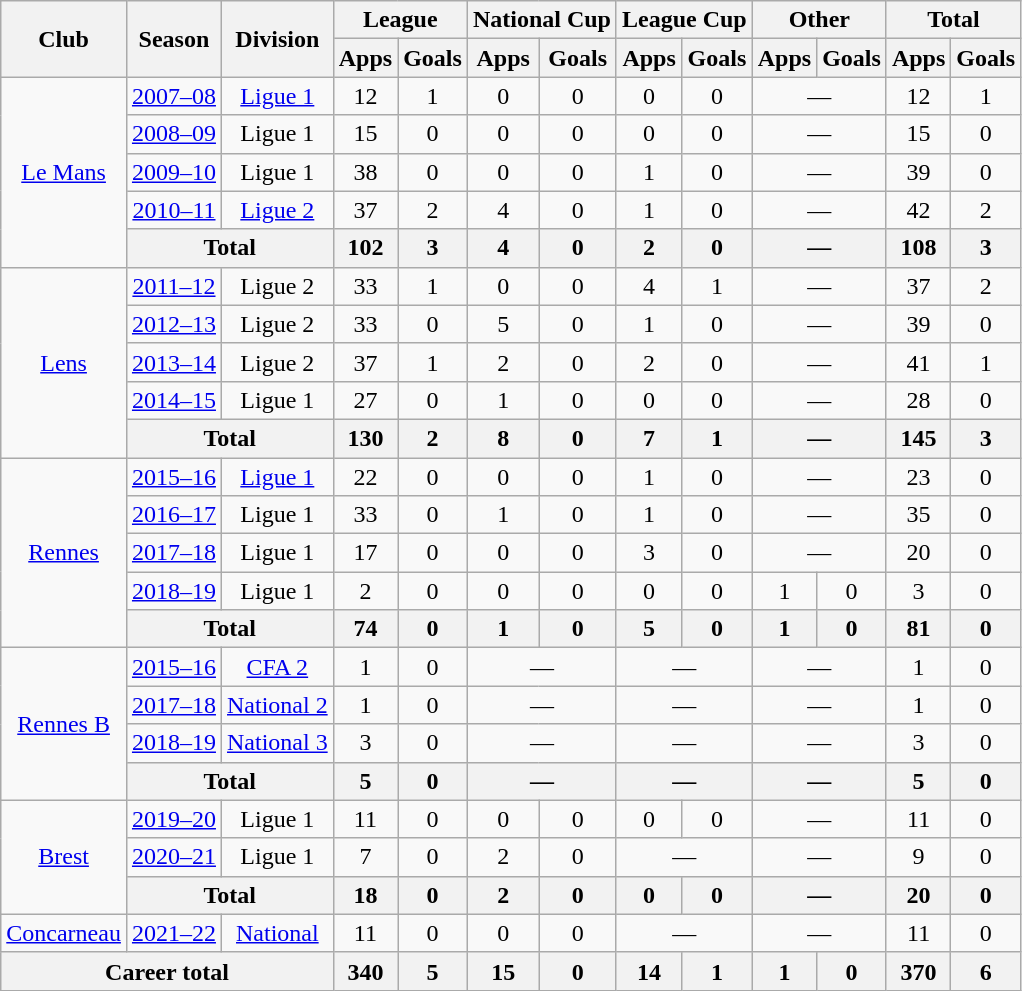<table class="wikitable" style="text-align: center">
<tr>
<th rowspan="2">Club</th>
<th rowspan="2">Season</th>
<th rowspan="2">Division</th>
<th colspan="2">League</th>
<th colspan="2">National Cup</th>
<th colspan="2">League Cup</th>
<th colspan="2">Other</th>
<th colspan="2">Total</th>
</tr>
<tr>
<th>Apps</th>
<th>Goals</th>
<th>Apps</th>
<th>Goals</th>
<th>Apps</th>
<th>Goals</th>
<th>Apps</th>
<th>Goals</th>
<th>Apps</th>
<th>Goals</th>
</tr>
<tr>
<td rowspan="5"><a href='#'>Le Mans</a></td>
<td><a href='#'>2007–08</a></td>
<td><a href='#'>Ligue 1</a></td>
<td>12</td>
<td>1</td>
<td>0</td>
<td>0</td>
<td>0</td>
<td>0</td>
<td colspan="2">—</td>
<td>12</td>
<td>1</td>
</tr>
<tr>
<td><a href='#'>2008–09</a></td>
<td>Ligue 1</td>
<td>15</td>
<td>0</td>
<td>0</td>
<td>0</td>
<td>0</td>
<td>0</td>
<td colspan="2">—</td>
<td>15</td>
<td>0</td>
</tr>
<tr>
<td><a href='#'>2009–10</a></td>
<td>Ligue 1</td>
<td>38</td>
<td>0</td>
<td>0</td>
<td>0</td>
<td>1</td>
<td>0</td>
<td colspan="2">—</td>
<td>39</td>
<td>0</td>
</tr>
<tr>
<td><a href='#'>2010–11</a></td>
<td><a href='#'>Ligue 2</a></td>
<td>37</td>
<td>2</td>
<td>4</td>
<td>0</td>
<td>1</td>
<td>0</td>
<td colspan="2">—</td>
<td>42</td>
<td>2</td>
</tr>
<tr>
<th colspan="2">Total</th>
<th>102</th>
<th>3</th>
<th>4</th>
<th>0</th>
<th>2</th>
<th>0</th>
<th colspan="2">—</th>
<th>108</th>
<th>3</th>
</tr>
<tr>
<td rowspan="5"><a href='#'>Lens</a></td>
<td><a href='#'>2011–12</a></td>
<td>Ligue 2</td>
<td>33</td>
<td>1</td>
<td>0</td>
<td>0</td>
<td>4</td>
<td>1</td>
<td colspan="2">—</td>
<td>37</td>
<td>2</td>
</tr>
<tr>
<td><a href='#'>2012–13</a></td>
<td>Ligue 2</td>
<td>33</td>
<td>0</td>
<td>5</td>
<td>0</td>
<td>1</td>
<td>0</td>
<td colspan="2">—</td>
<td>39</td>
<td>0</td>
</tr>
<tr>
<td><a href='#'>2013–14</a></td>
<td>Ligue 2</td>
<td>37</td>
<td>1</td>
<td>2</td>
<td>0</td>
<td>2</td>
<td>0</td>
<td colspan="2">—</td>
<td>41</td>
<td>1</td>
</tr>
<tr>
<td><a href='#'>2014–15</a></td>
<td>Ligue 1</td>
<td>27</td>
<td>0</td>
<td>1</td>
<td>0</td>
<td>0</td>
<td>0</td>
<td colspan="2">—</td>
<td>28</td>
<td>0</td>
</tr>
<tr>
<th colspan="2">Total</th>
<th>130</th>
<th>2</th>
<th>8</th>
<th>0</th>
<th>7</th>
<th>1</th>
<th colspan="2">—</th>
<th>145</th>
<th>3</th>
</tr>
<tr>
<td rowspan="5"><a href='#'>Rennes</a></td>
<td><a href='#'>2015–16</a></td>
<td><a href='#'>Ligue 1</a></td>
<td>22</td>
<td>0</td>
<td>0</td>
<td>0</td>
<td>1</td>
<td>0</td>
<td colspan="2">—</td>
<td>23</td>
<td>0</td>
</tr>
<tr>
<td><a href='#'>2016–17</a></td>
<td>Ligue 1</td>
<td>33</td>
<td>0</td>
<td>1</td>
<td>0</td>
<td>1</td>
<td>0</td>
<td colspan="2">—</td>
<td>35</td>
<td>0</td>
</tr>
<tr>
<td><a href='#'>2017–18</a></td>
<td>Ligue 1</td>
<td>17</td>
<td>0</td>
<td>0</td>
<td>0</td>
<td>3</td>
<td>0</td>
<td colspan="2">—</td>
<td>20</td>
<td>0</td>
</tr>
<tr>
<td><a href='#'>2018–19</a></td>
<td>Ligue 1</td>
<td>2</td>
<td>0</td>
<td>0</td>
<td>0</td>
<td>0</td>
<td>0</td>
<td>1</td>
<td>0</td>
<td>3</td>
<td>0</td>
</tr>
<tr>
<th colspan="2">Total</th>
<th>74</th>
<th>0</th>
<th>1</th>
<th>0</th>
<th>5</th>
<th>0</th>
<th>1</th>
<th>0</th>
<th>81</th>
<th>0</th>
</tr>
<tr>
<td rowspan="4"><a href='#'>Rennes B</a></td>
<td><a href='#'>2015–16</a></td>
<td><a href='#'>CFA 2</a></td>
<td>1</td>
<td>0</td>
<td colspan="2">—</td>
<td colspan="2">—</td>
<td colspan="2">—</td>
<td>1</td>
<td>0</td>
</tr>
<tr>
<td><a href='#'>2017–18</a></td>
<td><a href='#'>National 2</a></td>
<td>1</td>
<td>0</td>
<td colspan="2">—</td>
<td colspan="2">—</td>
<td colspan="2">—</td>
<td>1</td>
<td>0</td>
</tr>
<tr>
<td><a href='#'>2018–19</a></td>
<td><a href='#'>National 3</a></td>
<td>3</td>
<td>0</td>
<td colspan="2">—</td>
<td colspan="2">—</td>
<td colspan="2">—</td>
<td>3</td>
<td>0</td>
</tr>
<tr>
<th colspan="2">Total</th>
<th>5</th>
<th>0</th>
<th colspan="2">—</th>
<th colspan="2">—</th>
<th colspan="2">—</th>
<th>5</th>
<th>0</th>
</tr>
<tr>
<td rowspan="3"><a href='#'>Brest</a></td>
<td><a href='#'>2019–20</a></td>
<td>Ligue 1</td>
<td>11</td>
<td>0</td>
<td>0</td>
<td>0</td>
<td>0</td>
<td>0</td>
<td colspan="2">—</td>
<td>11</td>
<td>0</td>
</tr>
<tr>
<td><a href='#'>2020–21</a></td>
<td>Ligue 1</td>
<td>7</td>
<td>0</td>
<td>2</td>
<td>0</td>
<td colspan="2">—</td>
<td colspan="2">—</td>
<td>9</td>
<td>0</td>
</tr>
<tr>
<th colspan="2">Total</th>
<th>18</th>
<th>0</th>
<th>2</th>
<th>0</th>
<th>0</th>
<th>0</th>
<th colspan="2">—</th>
<th>20</th>
<th>0</th>
</tr>
<tr>
<td><a href='#'>Concarneau</a></td>
<td><a href='#'>2021–22</a></td>
<td><a href='#'>National</a></td>
<td>11</td>
<td>0</td>
<td>0</td>
<td>0</td>
<td colspan="2">—</td>
<td colspan="2">—</td>
<td>11</td>
<td>0</td>
</tr>
<tr>
<th colspan="3">Career total</th>
<th>340</th>
<th>5</th>
<th>15</th>
<th>0</th>
<th>14</th>
<th>1</th>
<th>1</th>
<th>0</th>
<th>370</th>
<th>6</th>
</tr>
</table>
